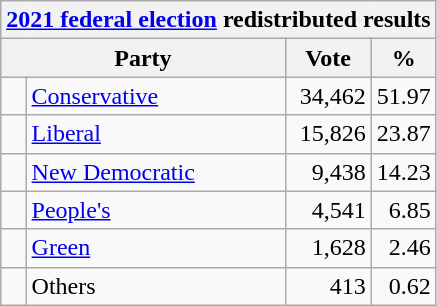<table class="wikitable">
<tr>
<th colspan="4"><a href='#'>2021 federal election</a> redistributed results</th>
</tr>
<tr>
<th bgcolor="#DDDDFF" width="130px" colspan="2">Party</th>
<th bgcolor="#DDDDFF" width="50px">Vote</th>
<th bgcolor="#DDDDFF" width="30px">%</th>
</tr>
<tr>
<td> </td>
<td><a href='#'>Conservative</a></td>
<td align=right>34,462</td>
<td align=right>51.97</td>
</tr>
<tr>
<td> </td>
<td><a href='#'>Liberal</a></td>
<td align=right>15,826</td>
<td align=right>23.87</td>
</tr>
<tr>
<td> </td>
<td><a href='#'>New Democratic</a></td>
<td align=right>9,438</td>
<td align=right>14.23</td>
</tr>
<tr>
<td> </td>
<td><a href='#'>People's</a></td>
<td align=right>4,541</td>
<td align=right>6.85</td>
</tr>
<tr>
<td> </td>
<td><a href='#'>Green</a></td>
<td align=right>1,628</td>
<td align=right>2.46</td>
</tr>
<tr>
<td> </td>
<td>Others</td>
<td align=right>413</td>
<td align=right>0.62</td>
</tr>
</table>
